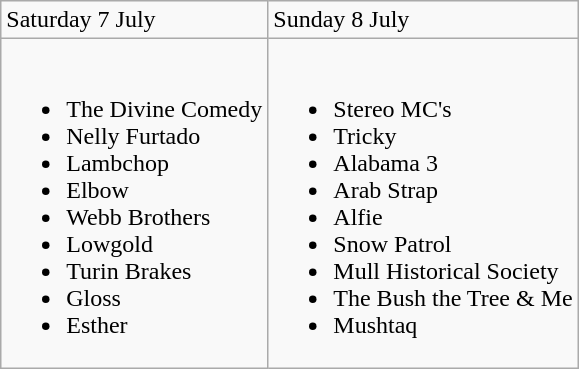<table class="wikitable">
<tr>
<td>Saturday 7 July</td>
<td>Sunday 8 July</td>
</tr>
<tr valign="top">
<td><br><ul><li>The Divine Comedy</li><li>Nelly Furtado</li><li>Lambchop</li><li>Elbow</li><li>Webb Brothers</li><li>Lowgold</li><li>Turin Brakes</li><li>Gloss</li><li>Esther</li></ul></td>
<td><br><ul><li>Stereo MC's</li><li>Tricky</li><li>Alabama 3</li><li>Arab Strap</li><li>Alfie</li><li>Snow Patrol</li><li>Mull Historical Society</li><li>The Bush the Tree & Me</li><li>Mushtaq</li></ul></td>
</tr>
</table>
